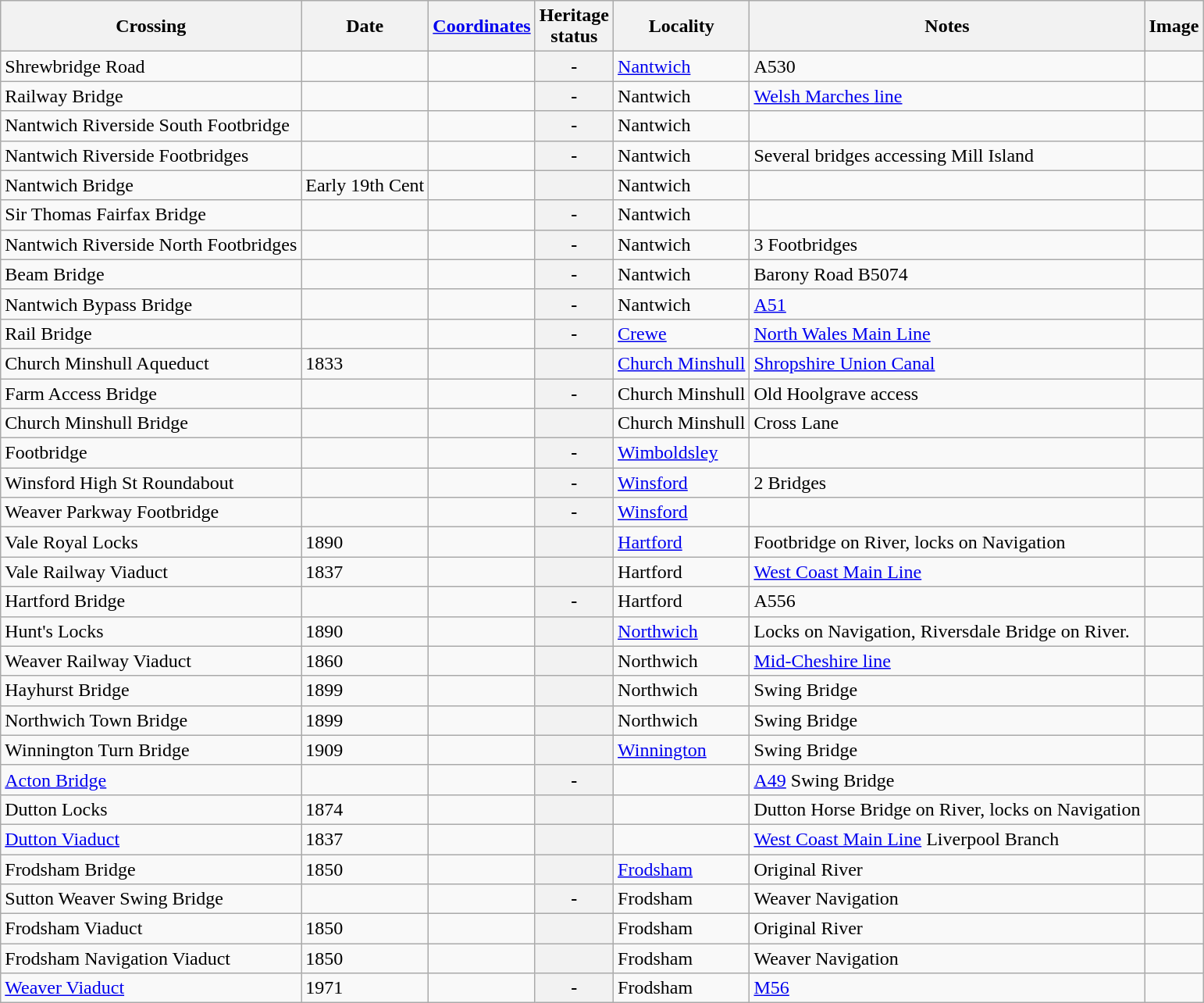<table class="wikitable">
<tr>
<th>Crossing</th>
<th>Date</th>
<th><a href='#'>Coordinates</a></th>
<th>Heritage<br>status</th>
<th>Locality</th>
<th>Notes</th>
<th>Image</th>
</tr>
<tr>
<td>Shrewbridge Road</td>
<td></td>
<td></td>
<th>-</th>
<td><a href='#'>Nantwich</a></td>
<td>A530</td>
<td></td>
</tr>
<tr>
<td>Railway Bridge</td>
<td></td>
<td></td>
<th>-</th>
<td>Nantwich</td>
<td><a href='#'>Welsh Marches line</a></td>
<td></td>
</tr>
<tr>
<td>Nantwich Riverside South Footbridge</td>
<td></td>
<td></td>
<th>-</th>
<td>Nantwich</td>
<td></td>
<td></td>
</tr>
<tr>
<td>Nantwich Riverside Footbridges</td>
<td></td>
<td></td>
<th>-</th>
<td>Nantwich</td>
<td>Several bridges accessing Mill Island</td>
<td></td>
</tr>
<tr>
<td>Nantwich Bridge</td>
<td>Early 19th Cent</td>
<td></td>
<th></th>
<td>Nantwich</td>
<td></td>
<td></td>
</tr>
<tr>
<td>Sir Thomas Fairfax Bridge</td>
<td></td>
<td></td>
<th>-</th>
<td>Nantwich</td>
<td></td>
<td></td>
</tr>
<tr>
<td>Nantwich Riverside North Footbridges</td>
<td></td>
<td></td>
<th>-</th>
<td>Nantwich</td>
<td>3 Footbridges</td>
<td></td>
</tr>
<tr>
<td>Beam Bridge</td>
<td></td>
<td></td>
<th>-</th>
<td>Nantwich</td>
<td>Barony Road B5074</td>
<td></td>
</tr>
<tr>
<td>Nantwich Bypass Bridge</td>
<td></td>
<td></td>
<th>-</th>
<td>Nantwich</td>
<td><a href='#'>A51</a></td>
<td></td>
</tr>
<tr>
<td>Rail Bridge</td>
<td></td>
<td></td>
<th>-</th>
<td><a href='#'>Crewe</a></td>
<td><a href='#'>North Wales Main Line</a></td>
<td></td>
</tr>
<tr>
<td>Church Minshull Aqueduct</td>
<td>1833</td>
<td></td>
<th></th>
<td><a href='#'>Church Minshull</a></td>
<td><a href='#'>Shropshire Union Canal</a></td>
<td></td>
</tr>
<tr>
<td>Farm Access Bridge</td>
<td></td>
<td></td>
<th>-</th>
<td>Church Minshull</td>
<td>Old Hoolgrave access</td>
<td></td>
</tr>
<tr>
<td>Church Minshull Bridge</td>
<td></td>
<td></td>
<th></th>
<td>Church Minshull</td>
<td>Cross Lane</td>
<td></td>
</tr>
<tr>
<td>Footbridge</td>
<td></td>
<td></td>
<th>-</th>
<td><a href='#'>Wimboldsley</a></td>
<td></td>
<td></td>
</tr>
<tr>
<td>Winsford High St Roundabout</td>
<td></td>
<td></td>
<th>-</th>
<td><a href='#'>Winsford</a></td>
<td>2 Bridges</td>
<td></td>
</tr>
<tr>
<td>Weaver Parkway Footbridge </td>
<td></td>
<td></td>
<th>-</th>
<td><a href='#'>Winsford</a></td>
<td></td>
<td></td>
</tr>
<tr>
<td>Vale Royal Locks</td>
<td>1890</td>
<td></td>
<th></th>
<td><a href='#'>Hartford</a></td>
<td>Footbridge on River, locks on Navigation</td>
<td></td>
</tr>
<tr>
<td>Vale Railway Viaduct</td>
<td>1837</td>
<td></td>
<th></th>
<td>Hartford</td>
<td><a href='#'>West Coast Main Line</a></td>
<td></td>
</tr>
<tr>
<td>Hartford Bridge</td>
<td></td>
<td></td>
<th>-</th>
<td>Hartford</td>
<td>A556</td>
<td></td>
</tr>
<tr>
<td>Hunt's Locks</td>
<td>1890</td>
<td></td>
<th></th>
<td><a href='#'>Northwich</a></td>
<td>Locks on Navigation, Riversdale Bridge on River.</td>
<td></td>
</tr>
<tr>
<td>Weaver Railway Viaduct</td>
<td>1860</td>
<td></td>
<th></th>
<td>Northwich</td>
<td><a href='#'>Mid-Cheshire line</a></td>
<td></td>
</tr>
<tr>
<td>Hayhurst Bridge</td>
<td>1899</td>
<td></td>
<th></th>
<td>Northwich</td>
<td>Swing Bridge</td>
<td></td>
</tr>
<tr>
<td>Northwich Town Bridge</td>
<td>1899</td>
<td></td>
<th></th>
<td>Northwich</td>
<td>Swing Bridge</td>
<td></td>
</tr>
<tr>
<td>Winnington Turn Bridge</td>
<td>1909</td>
<td></td>
<th></th>
<td><a href='#'>Winnington</a></td>
<td>Swing Bridge</td>
<td></td>
</tr>
<tr>
<td><a href='#'>Acton Bridge</a></td>
<td></td>
<td></td>
<th>-</th>
<td></td>
<td><a href='#'>A49</a> Swing Bridge</td>
<td></td>
</tr>
<tr>
<td>Dutton Locks</td>
<td>1874</td>
<td></td>
<th></th>
<td></td>
<td>Dutton Horse Bridge on River, locks on Navigation</td>
<td></td>
</tr>
<tr>
<td><a href='#'>Dutton Viaduct</a></td>
<td>1837</td>
<td></td>
<th></th>
<td></td>
<td><a href='#'>West Coast Main Line</a> Liverpool Branch</td>
<td></td>
</tr>
<tr>
<td>Frodsham Bridge</td>
<td>1850</td>
<td></td>
<th></th>
<td><a href='#'>Frodsham</a></td>
<td>Original River</td>
<td></td>
</tr>
<tr>
<td>Sutton Weaver Swing Bridge</td>
<td></td>
<td></td>
<th>-</th>
<td>Frodsham</td>
<td>Weaver Navigation</td>
<td></td>
</tr>
<tr>
<td>Frodsham Viaduct</td>
<td>1850</td>
<td></td>
<th></th>
<td>Frodsham</td>
<td>Original River</td>
<td></td>
</tr>
<tr>
<td>Frodsham Navigation Viaduct</td>
<td>1850</td>
<td></td>
<th></th>
<td>Frodsham</td>
<td>Weaver Navigation</td>
<td></td>
</tr>
<tr>
<td><a href='#'>Weaver Viaduct</a></td>
<td>1971</td>
<td></td>
<th>-</th>
<td>Frodsham</td>
<td><a href='#'>M56</a></td>
<td></td>
</tr>
</table>
